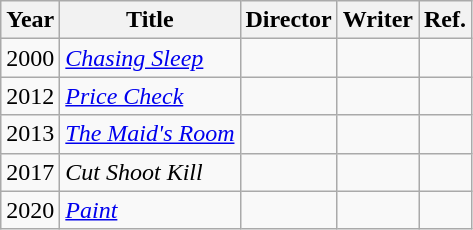<table class="wikitable">
<tr>
<th>Year</th>
<th>Title</th>
<th>Director</th>
<th>Writer</th>
<th>Ref.</th>
</tr>
<tr>
<td>2000</td>
<td><em><a href='#'>Chasing Sleep</a></em></td>
<td></td>
<td></td>
<td></td>
</tr>
<tr>
<td>2012</td>
<td><em><a href='#'>Price Check</a></em></td>
<td></td>
<td></td>
<td></td>
</tr>
<tr>
<td>2013</td>
<td><em><a href='#'>The Maid's Room</a></em></td>
<td></td>
<td></td>
<td></td>
</tr>
<tr>
<td>2017</td>
<td><em>Cut Shoot Kill</em></td>
<td></td>
<td></td>
<td></td>
</tr>
<tr>
<td>2020</td>
<td><em><a href='#'>Paint</a></em></td>
<td></td>
<td></td>
<td></td>
</tr>
</table>
